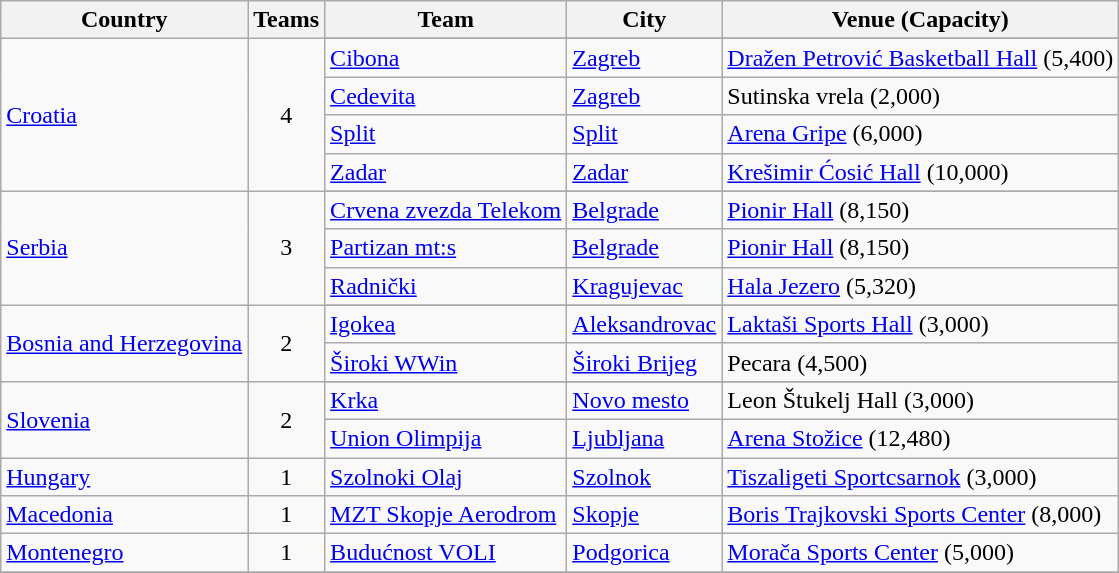<table class="wikitable">
<tr>
<th>Country</th>
<th>Teams</th>
<th>Team</th>
<th>City</th>
<th>Venue (Capacity)</th>
</tr>
<tr>
<td rowspan=5> <a href='#'>Croatia</a></td>
<td align=center rowspan=5>4</td>
</tr>
<tr>
<td><a href='#'>Cibona</a></td>
<td><a href='#'>Zagreb</a></td>
<td><a href='#'>Dražen Petrović Basketball Hall</a> (5,400)</td>
</tr>
<tr>
<td><a href='#'>Cedevita</a></td>
<td><a href='#'>Zagreb</a></td>
<td>Sutinska vrela (2,000)</td>
</tr>
<tr>
<td><a href='#'>Split</a></td>
<td><a href='#'>Split</a></td>
<td><a href='#'>Arena Gripe</a> (6,000)</td>
</tr>
<tr>
<td><a href='#'>Zadar</a></td>
<td><a href='#'>Zadar</a></td>
<td><a href='#'>Krešimir Ćosić Hall</a> (10,000)</td>
</tr>
<tr>
<td rowspan=4> <a href='#'>Serbia</a></td>
<td align=center rowspan=4>3</td>
</tr>
<tr>
<td><a href='#'>Crvena zvezda Telekom</a></td>
<td><a href='#'>Belgrade</a></td>
<td><a href='#'>Pionir Hall</a> (8,150)</td>
</tr>
<tr>
<td><a href='#'>Partizan mt:s</a></td>
<td><a href='#'>Belgrade</a></td>
<td><a href='#'>Pionir Hall</a> (8,150)</td>
</tr>
<tr>
<td><a href='#'>Radnički</a></td>
<td><a href='#'>Kragujevac</a></td>
<td><a href='#'>Hala Jezero</a> (5,320)</td>
</tr>
<tr>
<td rowspan=3> <a href='#'>Bosnia and Herzegovina</a></td>
<td align=center rowspan=3>2</td>
</tr>
<tr>
<td><a href='#'>Igokea</a></td>
<td><a href='#'>Aleksandrovac</a></td>
<td><a href='#'>Laktaši Sports Hall</a> (3,000)</td>
</tr>
<tr>
<td><a href='#'>Široki WWin</a></td>
<td><a href='#'>Široki Brijeg</a></td>
<td>Pecara (4,500)</td>
</tr>
<tr>
<td rowspan=3> <a href='#'>Slovenia</a></td>
<td align=center rowspan=3>2</td>
</tr>
<tr>
<td><a href='#'>Krka</a></td>
<td><a href='#'>Novo mesto</a></td>
<td>Leon Štukelj Hall (3,000)</td>
</tr>
<tr>
<td><a href='#'>Union Olimpija</a></td>
<td><a href='#'>Ljubljana</a></td>
<td><a href='#'>Arena Stožice</a> (12,480)</td>
</tr>
<tr>
<td> <a href='#'>Hungary</a></td>
<td align=center>1</td>
<td><a href='#'>Szolnoki Olaj</a></td>
<td><a href='#'>Szolnok</a></td>
<td><a href='#'>Tiszaligeti Sportcsarnok</a> (3,000)</td>
</tr>
<tr>
<td> <a href='#'>Macedonia</a></td>
<td align=center>1</td>
<td><a href='#'>MZT Skopje Aerodrom</a></td>
<td><a href='#'>Skopje</a></td>
<td><a href='#'>Boris Trajkovski Sports Center</a> (8,000)</td>
</tr>
<tr>
<td> <a href='#'>Montenegro</a></td>
<td align=center>1</td>
<td><a href='#'>Budućnost VOLI</a></td>
<td><a href='#'>Podgorica</a></td>
<td><a href='#'>Morača Sports Center</a> (5,000)</td>
</tr>
<tr>
</tr>
</table>
